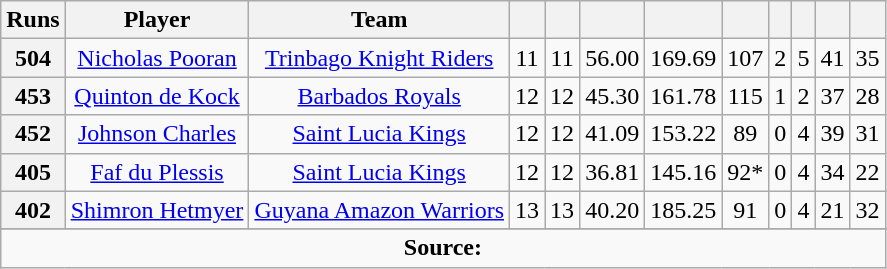<table class="wikitable sortable"  style="text-align: center;">
<tr>
<th>Runs</th>
<th class="unsortable">Player</th>
<th>Team</th>
<th></th>
<th></th>
<th></th>
<th></th>
<th></th>
<th></th>
<th></th>
<th></th>
<th></th>
</tr>
<tr>
<th>504</th>
<td><a href='#'>Nicholas Pooran</a></td>
<td><a href='#'>Trinbago Knight Riders</a></td>
<td>11</td>
<td>11</td>
<td>56.00</td>
<td>169.69</td>
<td>107</td>
<td>2</td>
<td>5</td>
<td>41</td>
<td>35</td>
</tr>
<tr>
<th>453</th>
<td><a href='#'>Quinton de Kock</a></td>
<td><a href='#'>Barbados Royals</a></td>
<td>12</td>
<td>12</td>
<td>45.30</td>
<td>161.78</td>
<td>115</td>
<td>1</td>
<td>2</td>
<td>37</td>
<td>28</td>
</tr>
<tr>
<th>452</th>
<td><a href='#'>Johnson Charles</a></td>
<td><a href='#'>Saint Lucia Kings</a></td>
<td>12</td>
<td>12</td>
<td>41.09</td>
<td>153.22</td>
<td>89</td>
<td>0</td>
<td>4</td>
<td>39</td>
<td>31</td>
</tr>
<tr>
<th>405</th>
<td><a href='#'>Faf du Plessis</a></td>
<td><a href='#'>Saint Lucia Kings</a></td>
<td>12</td>
<td>12</td>
<td>36.81</td>
<td>145.16</td>
<td>92*</td>
<td>0</td>
<td>4</td>
<td>34</td>
<td>22</td>
</tr>
<tr>
<th>402</th>
<td><a href='#'>Shimron Hetmyer</a></td>
<td><a href='#'>Guyana Amazon Warriors</a></td>
<td>13</td>
<td>13</td>
<td>40.20</td>
<td>185.25</td>
<td>91</td>
<td>0</td>
<td>4</td>
<td>21</td>
<td>32</td>
</tr>
<tr>
</tr>
<tr class=sortbottom>
<td colspan=15><strong>Source:</strong> </td>
</tr>
</table>
